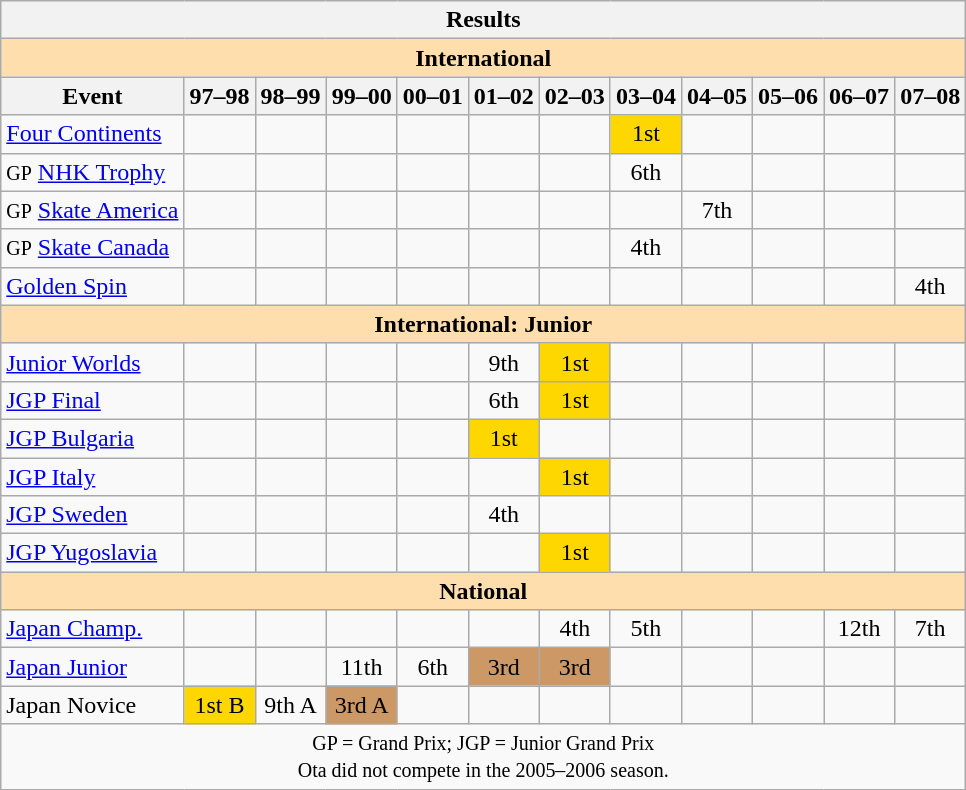<table class="wikitable" style="text-align:center">
<tr>
<th colspan="12" align="center"><strong>Results</strong></th>
</tr>
<tr>
<th colspan="12" style="background-color: #ffdead; " align="center"><strong>International</strong></th>
</tr>
<tr>
<th>Event</th>
<th>97–98</th>
<th>98–99</th>
<th>99–00</th>
<th>00–01</th>
<th>01–02</th>
<th>02–03</th>
<th>03–04</th>
<th>04–05</th>
<th>05–06</th>
<th>06–07</th>
<th>07–08</th>
</tr>
<tr>
<td align=left><a href='#'>Four Continents</a></td>
<td></td>
<td></td>
<td></td>
<td></td>
<td></td>
<td></td>
<td bgcolor=gold>1st</td>
<td></td>
<td></td>
<td></td>
<td></td>
</tr>
<tr>
<td align=left><small>GP</small> <a href='#'>NHK Trophy</a></td>
<td></td>
<td></td>
<td></td>
<td></td>
<td></td>
<td></td>
<td>6th</td>
<td></td>
<td></td>
<td></td>
<td></td>
</tr>
<tr>
<td align=left><small>GP</small> <a href='#'>Skate America</a></td>
<td></td>
<td></td>
<td></td>
<td></td>
<td></td>
<td></td>
<td></td>
<td>7th</td>
<td></td>
<td></td>
<td></td>
</tr>
<tr>
<td align=left><small>GP</small> <a href='#'>Skate Canada</a></td>
<td></td>
<td></td>
<td></td>
<td></td>
<td></td>
<td></td>
<td>4th</td>
<td></td>
<td></td>
<td></td>
<td></td>
</tr>
<tr>
<td align=left><a href='#'>Golden Spin</a></td>
<td></td>
<td></td>
<td></td>
<td></td>
<td></td>
<td></td>
<td></td>
<td></td>
<td></td>
<td></td>
<td>4th</td>
</tr>
<tr>
<th colspan="12" style="background-color: #ffdead; " align="center"><strong>International: Junior</strong></th>
</tr>
<tr>
<td align=left><a href='#'>Junior Worlds</a></td>
<td></td>
<td></td>
<td></td>
<td></td>
<td>9th</td>
<td bgcolor=gold>1st</td>
<td></td>
<td></td>
<td></td>
<td></td>
<td></td>
</tr>
<tr>
<td align=left><a href='#'>JGP Final</a></td>
<td></td>
<td></td>
<td></td>
<td></td>
<td>6th</td>
<td bgcolor=gold>1st</td>
<td></td>
<td></td>
<td></td>
<td></td>
<td></td>
</tr>
<tr>
<td align=left><a href='#'>JGP Bulgaria</a></td>
<td></td>
<td></td>
<td></td>
<td></td>
<td bgcolor=gold>1st</td>
<td></td>
<td></td>
<td></td>
<td></td>
<td></td>
<td></td>
</tr>
<tr>
<td align=left><a href='#'>JGP Italy</a></td>
<td></td>
<td></td>
<td></td>
<td></td>
<td></td>
<td bgcolor=gold>1st</td>
<td></td>
<td></td>
<td></td>
<td></td>
<td></td>
</tr>
<tr>
<td align=left><a href='#'>JGP Sweden</a></td>
<td></td>
<td></td>
<td></td>
<td></td>
<td>4th</td>
<td></td>
<td></td>
<td></td>
<td></td>
<td></td>
<td></td>
</tr>
<tr>
<td align=left><a href='#'>JGP Yugoslavia</a></td>
<td></td>
<td></td>
<td></td>
<td></td>
<td></td>
<td bgcolor=gold>1st</td>
<td></td>
<td></td>
<td></td>
<td></td>
<td></td>
</tr>
<tr>
<th colspan="12" style="background-color: #ffdead; " align="center"><strong>National</strong></th>
</tr>
<tr>
<td align=left><a href='#'>Japan Champ.</a></td>
<td></td>
<td></td>
<td></td>
<td></td>
<td></td>
<td>4th</td>
<td>5th</td>
<td></td>
<td></td>
<td>12th</td>
<td>7th</td>
</tr>
<tr>
<td align=left><a href='#'>Japan Junior</a></td>
<td></td>
<td></td>
<td>11th</td>
<td>6th</td>
<td bgcolor="cc9966">3rd</td>
<td bgcolor="cc9966">3rd</td>
<td></td>
<td></td>
<td></td>
<td></td>
<td></td>
</tr>
<tr>
<td align=left>Japan Novice</td>
<td bgcolor=gold>1st B</td>
<td>9th A</td>
<td bgcolor="cc9966">3rd A</td>
<td></td>
<td></td>
<td></td>
<td></td>
<td></td>
<td></td>
<td></td>
<td></td>
</tr>
<tr>
<td colspan="12" align="center"><small> GP = Grand Prix; JGP = Junior Grand Prix <br> Ota did not compete in the 2005–2006 season. </small></td>
</tr>
</table>
